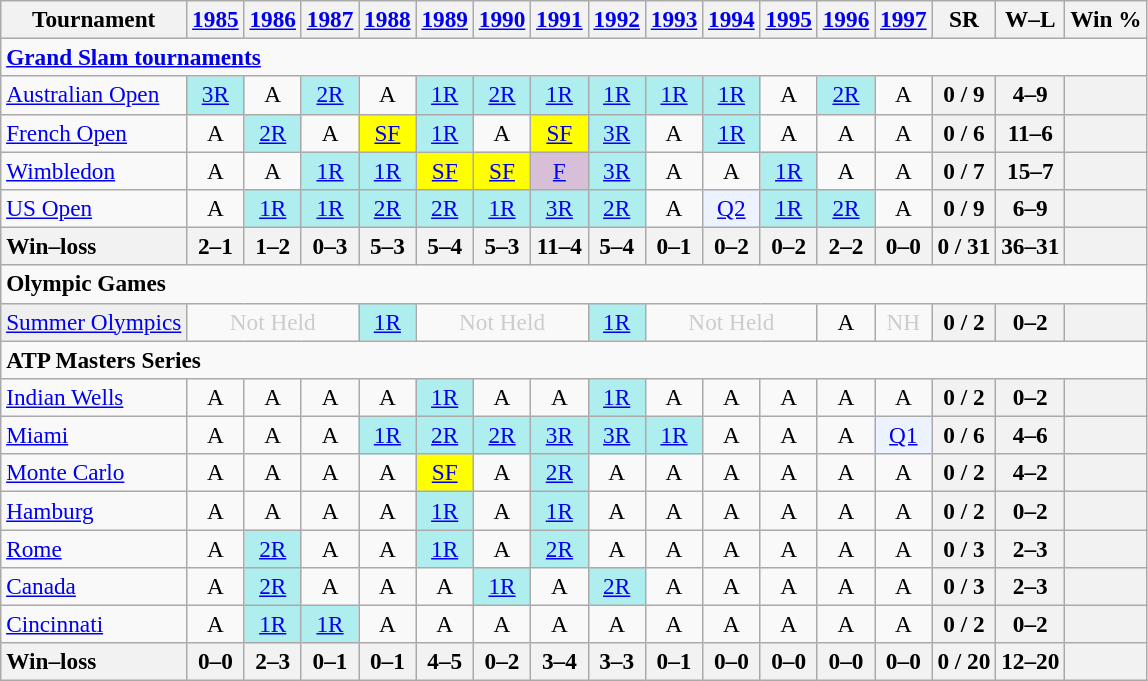<table class=wikitable style=text-align:center;font-size:97%>
<tr>
<th>Tournament</th>
<th><a href='#'>1985</a></th>
<th><a href='#'>1986</a></th>
<th><a href='#'>1987</a></th>
<th><a href='#'>1988</a></th>
<th><a href='#'>1989</a></th>
<th><a href='#'>1990</a></th>
<th><a href='#'>1991</a></th>
<th><a href='#'>1992</a></th>
<th><a href='#'>1993</a></th>
<th><a href='#'>1994</a></th>
<th><a href='#'>1995</a></th>
<th><a href='#'>1996</a></th>
<th><a href='#'>1997</a></th>
<th>SR</th>
<th>W–L</th>
<th>Win %</th>
</tr>
<tr>
<td colspan=23 align=left><strong><a href='#'>Grand Slam tournaments</a></strong></td>
</tr>
<tr>
<td align=left><a href='#'>Australian Open</a></td>
<td bgcolor=afeeee><a href='#'>3R</a></td>
<td>A</td>
<td bgcolor=afeeee><a href='#'>2R</a></td>
<td>A</td>
<td bgcolor=afeeee><a href='#'>1R</a></td>
<td bgcolor=afeeee><a href='#'>2R</a></td>
<td bgcolor=afeeee><a href='#'>1R</a></td>
<td bgcolor=afeeee><a href='#'>1R</a></td>
<td bgcolor=afeeee><a href='#'>1R</a></td>
<td bgcolor=afeeee><a href='#'>1R</a></td>
<td>A</td>
<td bgcolor=afeeee><a href='#'>2R</a></td>
<td>A</td>
<th>0 / 9</th>
<th>4–9</th>
<th></th>
</tr>
<tr>
<td align=left><a href='#'>French Open</a></td>
<td>A</td>
<td bgcolor=afeeee><a href='#'>2R</a></td>
<td>A</td>
<td bgcolor=yellow><a href='#'>SF</a></td>
<td bgcolor=afeeee><a href='#'>1R</a></td>
<td>A</td>
<td bgcolor=yellow><a href='#'>SF</a></td>
<td bgcolor=afeeee><a href='#'>3R</a></td>
<td>A</td>
<td bgcolor=afeeee><a href='#'>1R</a></td>
<td>A</td>
<td>A</td>
<td>A</td>
<th>0 / 6</th>
<th>11–6</th>
<th></th>
</tr>
<tr>
<td align=left><a href='#'>Wimbledon</a></td>
<td>A</td>
<td>A</td>
<td bgcolor=afeeee><a href='#'>1R</a></td>
<td bgcolor=afeeee><a href='#'>1R</a></td>
<td bgcolor=yellow><a href='#'>SF</a></td>
<td bgcolor=yellow><a href='#'>SF</a></td>
<td bgcolor=thistle><a href='#'>F</a></td>
<td bgcolor=afeeee><a href='#'>3R</a></td>
<td>A</td>
<td>A</td>
<td bgcolor=afeeee><a href='#'>1R</a></td>
<td>A</td>
<td>A</td>
<th>0 / 7</th>
<th>15–7</th>
<th></th>
</tr>
<tr>
<td align=left><a href='#'>US Open</a></td>
<td>A</td>
<td bgcolor=afeeee><a href='#'>1R</a></td>
<td bgcolor=afeeee><a href='#'>1R</a></td>
<td bgcolor=afeeee><a href='#'>2R</a></td>
<td bgcolor=afeeee><a href='#'>2R</a></td>
<td bgcolor=afeeee><a href='#'>1R</a></td>
<td bgcolor=afeeee><a href='#'>3R</a></td>
<td bgcolor=afeeee><a href='#'>2R</a></td>
<td>A</td>
<td bgcolor=ecf2ff><a href='#'>Q2</a></td>
<td bgcolor=afeeee><a href='#'>1R</a></td>
<td bgcolor=afeeee><a href='#'>2R</a></td>
<td>A</td>
<th>0 / 9</th>
<th>6–9</th>
<th></th>
</tr>
<tr>
<th style=text-align:left>Win–loss</th>
<th>2–1</th>
<th>1–2</th>
<th>0–3</th>
<th>5–3</th>
<th>5–4</th>
<th>5–3</th>
<th>11–4</th>
<th>5–4</th>
<th>0–1</th>
<th>0–2</th>
<th>0–2</th>
<th>2–2</th>
<th>0–0</th>
<th>0 / 31</th>
<th>36–31</th>
<th></th>
</tr>
<tr>
<td colspan=22 align=left><strong>Olympic Games</strong></td>
</tr>
<tr>
<td style=background:#EFEFEF align=left><a href='#'>Summer Olympics</a></td>
<td colspan=3 style=color:#cccccc>Not Held</td>
<td style=background:#afeeee><a href='#'>1R</a></td>
<td colspan=3 style=color:#cccccc>Not Held</td>
<td style=background:#afeeee><a href='#'>1R</a></td>
<td colspan=3 style=color:#cccccc>Not Held</td>
<td>A</td>
<td colspan=1 style=color:#cccccc>NH</td>
<th>0 / 2</th>
<th>0–2</th>
<th></th>
</tr>
<tr>
<td colspan=23 align=left><strong>ATP Masters Series</strong></td>
</tr>
<tr>
<td align=left><a href='#'>Indian Wells</a></td>
<td>A</td>
<td>A</td>
<td>A</td>
<td>A</td>
<td bgcolor=afeeee><a href='#'>1R</a></td>
<td>A</td>
<td>A</td>
<td bgcolor=afeeee><a href='#'>1R</a></td>
<td>A</td>
<td>A</td>
<td>A</td>
<td>A</td>
<td>A</td>
<th>0 / 2</th>
<th>0–2</th>
<th></th>
</tr>
<tr>
<td align=left><a href='#'>Miami</a></td>
<td>A</td>
<td>A</td>
<td>A</td>
<td bgcolor=afeeee><a href='#'>1R</a></td>
<td bgcolor=afeeee><a href='#'>2R</a></td>
<td bgcolor=afeeee><a href='#'>2R</a></td>
<td bgcolor=afeeee><a href='#'>3R</a></td>
<td bgcolor=afeeee><a href='#'>3R</a></td>
<td bgcolor=afeeee><a href='#'>1R</a></td>
<td>A</td>
<td>A</td>
<td>A</td>
<td bgcolor=ecf2ff><a href='#'>Q1</a></td>
<th>0 / 6</th>
<th>4–6</th>
<th></th>
</tr>
<tr>
<td align=left><a href='#'>Monte Carlo</a></td>
<td>A</td>
<td>A</td>
<td>A</td>
<td>A</td>
<td bgcolor=yellow><a href='#'>SF</a></td>
<td>A</td>
<td bgcolor=afeeee><a href='#'>2R</a></td>
<td>A</td>
<td>A</td>
<td>A</td>
<td>A</td>
<td>A</td>
<td>A</td>
<th>0 / 2</th>
<th>4–2</th>
<th></th>
</tr>
<tr>
<td align=left><a href='#'>Hamburg</a></td>
<td>A</td>
<td>A</td>
<td>A</td>
<td>A</td>
<td bgcolor=afeeee><a href='#'>1R</a></td>
<td>A</td>
<td bgcolor=afeeee><a href='#'>1R</a></td>
<td>A</td>
<td>A</td>
<td>A</td>
<td>A</td>
<td>A</td>
<td>A</td>
<th>0 / 2</th>
<th>0–2</th>
<th></th>
</tr>
<tr>
<td align=left><a href='#'>Rome</a></td>
<td>A</td>
<td bgcolor=afeeee><a href='#'>2R</a></td>
<td>A</td>
<td>A</td>
<td bgcolor=afeeee><a href='#'>1R</a></td>
<td>A</td>
<td bgcolor=afeeee><a href='#'>2R</a></td>
<td>A</td>
<td>A</td>
<td>A</td>
<td>A</td>
<td>A</td>
<td>A</td>
<th>0 / 3</th>
<th>2–3</th>
<th></th>
</tr>
<tr>
<td align=left><a href='#'>Canada</a></td>
<td>A</td>
<td bgcolor=afeeee><a href='#'>2R</a></td>
<td>A</td>
<td>A</td>
<td>A</td>
<td bgcolor=afeeee><a href='#'>1R</a></td>
<td>A</td>
<td bgcolor=afeeee><a href='#'>2R</a></td>
<td>A</td>
<td>A</td>
<td>A</td>
<td>A</td>
<td>A</td>
<th>0 / 3</th>
<th>2–3</th>
<th></th>
</tr>
<tr>
<td align=left><a href='#'>Cincinnati</a></td>
<td>A</td>
<td bgcolor=afeeee><a href='#'>1R</a></td>
<td bgcolor=afeeee><a href='#'>1R</a></td>
<td>A</td>
<td>A</td>
<td>A</td>
<td>A</td>
<td>A</td>
<td>A</td>
<td>A</td>
<td>A</td>
<td>A</td>
<td>A</td>
<th>0 / 2</th>
<th>0–2</th>
<th></th>
</tr>
<tr>
<th style=text-align:left>Win–loss</th>
<th>0–0</th>
<th>2–3</th>
<th>0–1</th>
<th>0–1</th>
<th>4–5</th>
<th>0–2</th>
<th>3–4</th>
<th>3–3</th>
<th>0–1</th>
<th>0–0</th>
<th>0–0</th>
<th>0–0</th>
<th>0–0</th>
<th>0 / 20</th>
<th>12–20</th>
<th></th>
</tr>
</table>
